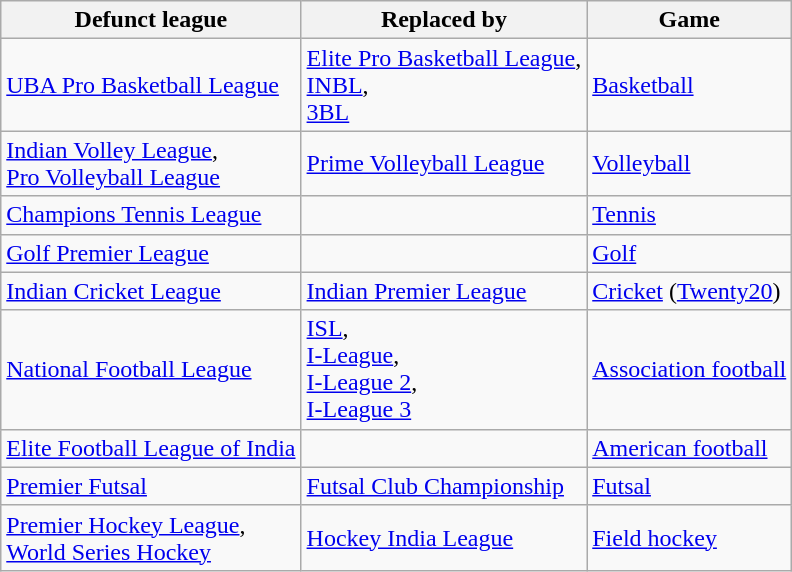<table class="wikitable" align="center" style="margin:.5em;">
<tr>
<th>Defunct league</th>
<th>Replaced by</th>
<th>Game</th>
</tr>
<tr>
<td><a href='#'>UBA Pro Basketball League</a></td>
<td><a href='#'>Elite Pro Basketball League</a>,<br> <a href='#'>INBL</a>,<br> <a href='#'>3BL</a></td>
<td> <a href='#'>Basketball</a></td>
</tr>
<tr>
<td><a href='#'>Indian Volley League</a>,<br> <a href='#'>Pro Volleyball League</a></td>
<td><a href='#'>Prime Volleyball League</a></td>
<td> <a href='#'>Volleyball</a></td>
</tr>
<tr>
<td><a href='#'>Champions Tennis League</a></td>
<td></td>
<td> <a href='#'>Tennis</a></td>
</tr>
<tr>
<td><a href='#'>Golf Premier League</a></td>
<td></td>
<td> <a href='#'>Golf</a></td>
</tr>
<tr>
<td><a href='#'>Indian Cricket League</a></td>
<td><a href='#'>Indian Premier League</a></td>
<td> <a href='#'>Cricket</a> (<a href='#'>Twenty20</a>)</td>
</tr>
<tr>
<td><a href='#'>National Football League</a></td>
<td><a href='#'>ISL</a>,<br><a href='#'>I-League</a>,<br><a href='#'>I-League 2</a>,<br><a href='#'>I-League 3</a></td>
<td> <a href='#'>Association football</a></td>
</tr>
<tr>
<td><a href='#'>Elite Football League of India</a></td>
<td></td>
<td> <a href='#'>American football</a></td>
</tr>
<tr>
<td><a href='#'>Premier Futsal</a></td>
<td><a href='#'>Futsal Club Championship</a></td>
<td> <a href='#'>Futsal</a></td>
</tr>
<tr>
<td><a href='#'>Premier Hockey League</a>, <br> <a href='#'>World Series Hockey</a></td>
<td><a href='#'>Hockey India League</a></td>
<td> <a href='#'>Field hockey</a></td>
</tr>
</table>
